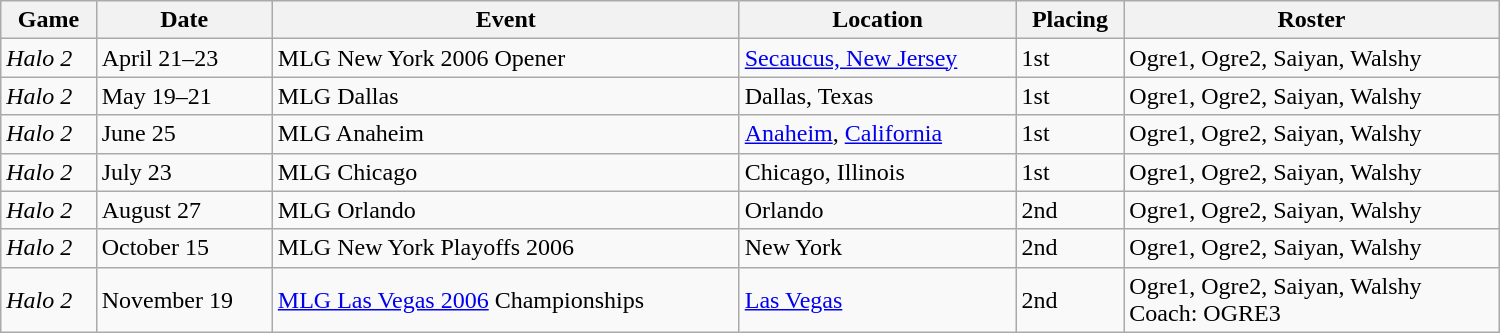<table class="wikitable sortable" width="1000px">
<tr>
<th>Game</th>
<th>Date</th>
<th>Event</th>
<th>Location</th>
<th>Placing</th>
<th>Roster</th>
</tr>
<tr>
<td><em>Halo 2</em></td>
<td>April 21–23</td>
<td>MLG New York 2006 Opener</td>
<td><a href='#'>Secaucus, New Jersey</a></td>
<td>1st</td>
<td>Ogre1, Ogre2, Saiyan, Walshy</td>
</tr>
<tr>
<td><em>Halo 2</em></td>
<td>May 19–21</td>
<td>MLG Dallas</td>
<td>Dallas, Texas</td>
<td>1st</td>
<td>Ogre1, Ogre2, Saiyan, Walshy</td>
</tr>
<tr>
<td><em>Halo 2</em></td>
<td>June 25</td>
<td>MLG Anaheim</td>
<td><a href='#'>Anaheim</a>, <a href='#'>California</a></td>
<td>1st</td>
<td>Ogre1, Ogre2, Saiyan, Walshy</td>
</tr>
<tr>
<td><em>Halo 2</em></td>
<td>July 23</td>
<td>MLG Chicago</td>
<td>Chicago, Illinois</td>
<td>1st</td>
<td>Ogre1, Ogre2, Saiyan, Walshy</td>
</tr>
<tr>
<td><em>Halo 2</em></td>
<td>August 27</td>
<td>MLG Orlando</td>
<td>Orlando</td>
<td>2nd</td>
<td>Ogre1, Ogre2, Saiyan, Walshy</td>
</tr>
<tr>
<td><em>Halo 2</em></td>
<td>October 15</td>
<td>MLG New York Playoffs 2006</td>
<td>New York</td>
<td>2nd</td>
<td>Ogre1, Ogre2, Saiyan, Walshy</td>
</tr>
<tr>
<td><em>Halo 2</em></td>
<td>November 19</td>
<td><a href='#'>MLG Las Vegas 2006</a> Championships</td>
<td><a href='#'>Las Vegas</a></td>
<td>2nd</td>
<td>Ogre1, Ogre2, Saiyan, Walshy <br> Coach: OGRE3</td>
</tr>
</table>
